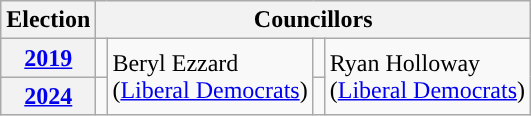<table class="wikitable">
<tr>
<th>Election</th>
<th colspan="4">Councillors</th>
</tr>
<tr>
<th><a href='#'>2019</a></th>
<td rowspan="1;" style="background-color: "></td>
<td rowspan="2">Beryl Ezzard<br>(<a href='#'>Liberal Democrats</a>)</td>
<td rowspan="1;" style="background-color: "></td>
<td rowspan="2">Ryan Holloway<br>(<a href='#'>Liberal Democrats</a>)</td>
</tr>
<tr>
<th><a href='#'>2024</a></th>
<td rowspan="1;" style="background-color: "></td>
<td rowspan="1;" style="background-color: "></td>
</tr>
</table>
